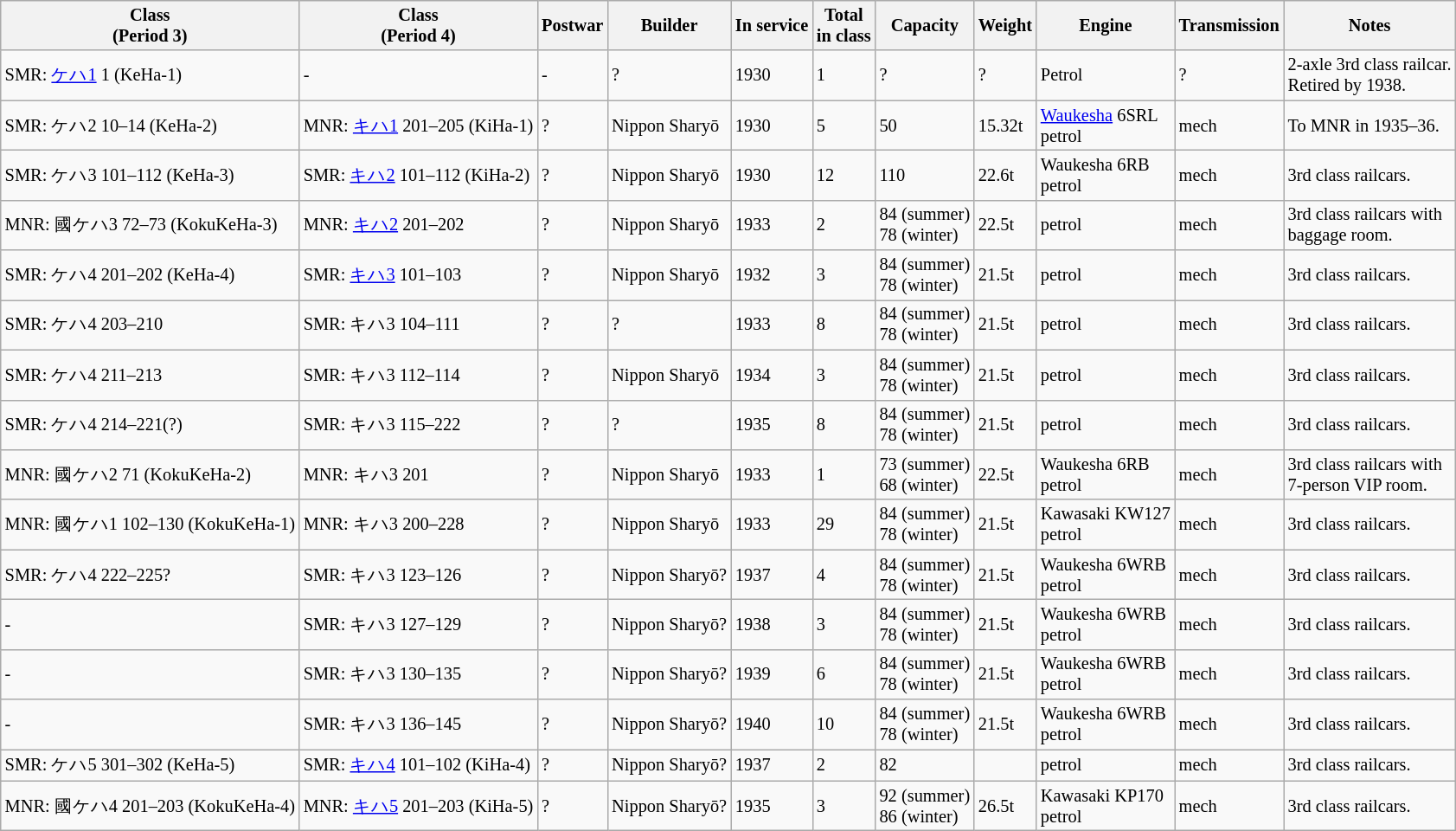<table class="wikitable"  style="font-size:85%;">
<tr>
<th>Class<br>(Period 3)</th>
<th>Class<br>(Period 4)</th>
<th>Postwar</th>
<th>Builder</th>
<th>In service</th>
<th>Total<br>in class</th>
<th>Capacity</th>
<th>Weight</th>
<th>Engine</th>
<th>Transmission</th>
<th>Notes</th>
</tr>
<tr>
<td>SMR: <a href='#'>ケハ1</a> 1 (KeHa-1)</td>
<td>-</td>
<td>-</td>
<td>?</td>
<td>1930</td>
<td>1</td>
<td>?</td>
<td>?</td>
<td>Petrol</td>
<td>?</td>
<td>2-axle 3rd class railcar.<br>Retired by 1938.</td>
</tr>
<tr>
<td>SMR: ケハ2 10–14 (KeHa-2)</td>
<td>MNR: <a href='#'>キハ1</a> 201–205 (KiHa-1)</td>
<td>?</td>
<td>Nippon Sharyō</td>
<td>1930</td>
<td>5</td>
<td>50</td>
<td>15.32t</td>
<td><a href='#'>Waukesha</a> 6SRL<br>petrol</td>
<td>mech</td>
<td>To MNR in 1935–36.</td>
</tr>
<tr>
<td>SMR: ケハ3 101–112 (KeHa-3)</td>
<td>SMR: <a href='#'>キハ2</a> 101–112 (KiHa-2)</td>
<td>?</td>
<td>Nippon Sharyō</td>
<td>1930</td>
<td>12</td>
<td>110</td>
<td>22.6t</td>
<td>Waukesha 6RB<br>petrol</td>
<td>mech</td>
<td>3rd class railcars.</td>
</tr>
<tr>
<td>MNR: 國ケハ3 72–73 (KokuKeHa-3)</td>
<td>MNR: <a href='#'>キハ2</a> 201–202</td>
<td>?</td>
<td>Nippon Sharyō</td>
<td>1933</td>
<td>2</td>
<td>84 (summer)<br>78 (winter)</td>
<td>22.5t</td>
<td>petrol</td>
<td>mech</td>
<td>3rd class railcars with<br>baggage room.</td>
</tr>
<tr>
<td>SMR: ケハ4 201–202 (KeHa-4)</td>
<td>SMR: <a href='#'>キハ3</a> 101–103</td>
<td>?</td>
<td>Nippon Sharyō</td>
<td>1932</td>
<td>3</td>
<td>84 (summer)<br>78 (winter)</td>
<td>21.5t</td>
<td>petrol</td>
<td>mech</td>
<td>3rd class railcars.</td>
</tr>
<tr>
<td>SMR: ケハ4 203–210</td>
<td>SMR: キハ3 104–111</td>
<td>?</td>
<td>?</td>
<td>1933</td>
<td>8</td>
<td>84 (summer)<br>78 (winter)</td>
<td>21.5t</td>
<td>petrol</td>
<td>mech</td>
<td>3rd class railcars.</td>
</tr>
<tr>
<td>SMR: ケハ4 211–213</td>
<td>SMR: キハ3 112–114</td>
<td>?</td>
<td>Nippon Sharyō</td>
<td>1934</td>
<td>3</td>
<td>84 (summer)<br>78 (winter)</td>
<td>21.5t</td>
<td>petrol</td>
<td>mech</td>
<td>3rd class railcars.</td>
</tr>
<tr>
<td>SMR: ケハ4 214–221(?)</td>
<td>SMR: キハ3 115–222</td>
<td>?</td>
<td>?</td>
<td>1935</td>
<td>8</td>
<td>84 (summer)<br>78 (winter)</td>
<td>21.5t</td>
<td>petrol</td>
<td>mech</td>
<td>3rd class railcars.</td>
</tr>
<tr>
<td>MNR: 國ケハ2 71 (KokuKeHa-2)</td>
<td>MNR: キハ3 201</td>
<td>?</td>
<td>Nippon Sharyō</td>
<td>1933</td>
<td>1</td>
<td>73 (summer)<br>68 (winter)</td>
<td>22.5t</td>
<td>Waukesha 6RB<br>petrol</td>
<td>mech</td>
<td>3rd class railcars with<br>7-person VIP room.</td>
</tr>
<tr>
<td>MNR: 國ケハ1 102–130 (KokuKeHa-1)</td>
<td>MNR: キハ3 200–228</td>
<td>?</td>
<td>Nippon Sharyō</td>
<td>1933</td>
<td>29</td>
<td>84 (summer)<br>78 (winter)</td>
<td>21.5t</td>
<td>Kawasaki KW127<br>petrol</td>
<td>mech</td>
<td>3rd class railcars.</td>
</tr>
<tr>
<td>SMR: ケハ4 222–225?</td>
<td>SMR: キハ3 123–126</td>
<td>?</td>
<td>Nippon Sharyō?</td>
<td>1937</td>
<td>4</td>
<td>84 (summer)<br>78 (winter)</td>
<td>21.5t</td>
<td>Waukesha 6WRB<br>petrol</td>
<td>mech</td>
<td>3rd class railcars.</td>
</tr>
<tr>
<td>-</td>
<td>SMR: キハ3 127–129</td>
<td>?</td>
<td>Nippon Sharyō?</td>
<td>1938</td>
<td>3</td>
<td>84 (summer)<br>78 (winter)</td>
<td>21.5t</td>
<td>Waukesha 6WRB<br>petrol</td>
<td>mech</td>
<td>3rd class railcars.</td>
</tr>
<tr>
<td>-</td>
<td>SMR: キハ3 130–135</td>
<td>?</td>
<td>Nippon Sharyō?</td>
<td>1939</td>
<td>6</td>
<td>84 (summer)<br>78 (winter)</td>
<td>21.5t</td>
<td>Waukesha 6WRB<br>petrol</td>
<td>mech</td>
<td>3rd class railcars.</td>
</tr>
<tr>
<td>-</td>
<td>SMR: キハ3 136–145</td>
<td>?</td>
<td>Nippon Sharyō?</td>
<td>1940</td>
<td>10</td>
<td>84 (summer)<br>78 (winter)</td>
<td>21.5t</td>
<td>Waukesha 6WRB<br>petrol</td>
<td>mech</td>
<td>3rd class railcars.</td>
</tr>
<tr>
<td>SMR: ケハ5 301–302 (KeHa-5)</td>
<td>SMR: <a href='#'>キハ4</a> 101–102 (KiHa-4)</td>
<td>?</td>
<td>Nippon Sharyō?</td>
<td>1937</td>
<td>2</td>
<td>82</td>
<td></td>
<td>petrol</td>
<td>mech</td>
<td>3rd class railcars.</td>
</tr>
<tr>
<td>MNR: 國ケハ4 201–203 (KokuKeHa-4)</td>
<td>MNR: <a href='#'>キハ5</a> 201–203 (KiHa-5)</td>
<td>?</td>
<td>Nippon Sharyō?</td>
<td>1935</td>
<td>3</td>
<td>92 (summer)<br>86 (winter)</td>
<td>26.5t</td>
<td>Kawasaki KP170<br>petrol</td>
<td>mech</td>
<td>3rd class railcars.</td>
</tr>
</table>
